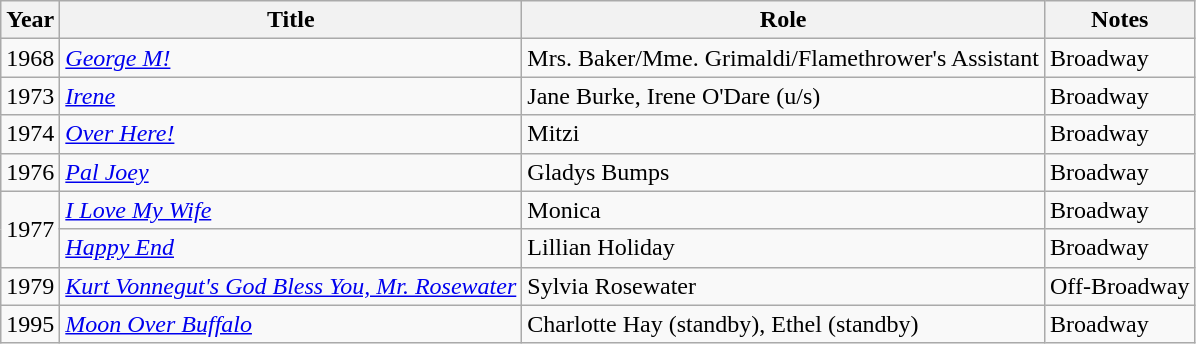<table class="wikitable sortable">
<tr>
<th>Year</th>
<th>Title</th>
<th>Role</th>
<th>Notes</th>
</tr>
<tr>
<td>1968</td>
<td><em><a href='#'>George M!</a></em></td>
<td>Mrs. Baker/Mme. Grimaldi/Flamethrower's Assistant</td>
<td>Broadway</td>
</tr>
<tr>
<td>1973</td>
<td><em><a href='#'>Irene</a></em></td>
<td>Jane Burke, Irene O'Dare (u/s)</td>
<td>Broadway</td>
</tr>
<tr>
<td>1974</td>
<td><em><a href='#'>Over Here!</a></em></td>
<td>Mitzi</td>
<td>Broadway</td>
</tr>
<tr>
<td>1976</td>
<td><em><a href='#'>Pal Joey</a></em></td>
<td>Gladys Bumps</td>
<td>Broadway</td>
</tr>
<tr>
<td rowspan="2">1977</td>
<td><em><a href='#'>I Love My Wife</a></em></td>
<td>Monica</td>
<td>Broadway</td>
</tr>
<tr>
<td><em><a href='#'>Happy End</a></em></td>
<td>Lillian Holiday</td>
<td>Broadway</td>
</tr>
<tr>
<td>1979</td>
<td><em><a href='#'>Kurt Vonnegut's God Bless You, Mr. Rosewater</a></em></td>
<td>Sylvia Rosewater</td>
<td>Off-Broadway</td>
</tr>
<tr>
<td>1995</td>
<td><em><a href='#'>Moon Over Buffalo</a></em></td>
<td>Charlotte Hay (standby), Ethel (standby)</td>
<td>Broadway</td>
</tr>
</table>
